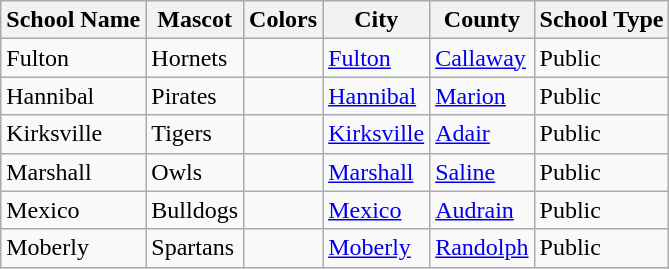<table class="wikitable">
<tr>
<th>School Name</th>
<th>Mascot</th>
<th>Colors</th>
<th>City</th>
<th>County</th>
<th>School Type</th>
</tr>
<tr>
<td>Fulton</td>
<td>Hornets</td>
<td></td>
<td><a href='#'>Fulton</a></td>
<td><a href='#'>Callaway</a></td>
<td>Public</td>
</tr>
<tr>
<td>Hannibal</td>
<td>Pirates</td>
<td></td>
<td><a href='#'>Hannibal</a></td>
<td><a href='#'>Marion</a></td>
<td>Public</td>
</tr>
<tr>
<td>Kirksville</td>
<td>Tigers</td>
<td></td>
<td><a href='#'>Kirksville</a></td>
<td><a href='#'>Adair</a></td>
<td>Public</td>
</tr>
<tr>
<td>Marshall</td>
<td>Owls</td>
<td></td>
<td><a href='#'>Marshall</a></td>
<td><a href='#'>Saline</a></td>
<td>Public</td>
</tr>
<tr>
<td>Mexico</td>
<td>Bulldogs</td>
<td></td>
<td><a href='#'>Mexico</a></td>
<td><a href='#'>Audrain</a></td>
<td>Public</td>
</tr>
<tr>
<td>Moberly</td>
<td>Spartans</td>
<td></td>
<td><a href='#'>Moberly</a></td>
<td><a href='#'>Randolph</a></td>
<td>Public</td>
</tr>
</table>
